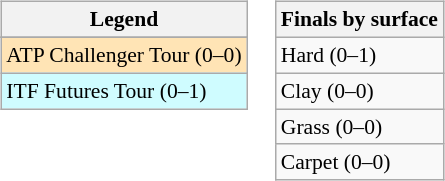<table>
<tr valign=top>
<td><br><table class=wikitable style=font-size:90%>
<tr>
<th>Legend</th>
</tr>
<tr bgcolor=e5d1cb>
</tr>
<tr bgcolor=moccasin>
<td>ATP Challenger Tour (0–0)</td>
</tr>
<tr bgcolor=cffcff>
<td>ITF Futures Tour (0–1)</td>
</tr>
</table>
</td>
<td><br><table class=wikitable style=font-size:90%>
<tr>
<th>Finals by surface</th>
</tr>
<tr>
<td>Hard (0–1)</td>
</tr>
<tr>
<td>Clay (0–0)</td>
</tr>
<tr>
<td>Grass (0–0)</td>
</tr>
<tr>
<td>Carpet (0–0)</td>
</tr>
</table>
</td>
</tr>
</table>
